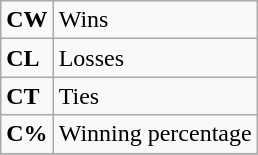<table class="wikitable">
<tr>
<td><strong>CW</strong></td>
<td>Wins</td>
</tr>
<tr>
<td><strong>CL</strong></td>
<td>Losses</td>
</tr>
<tr>
<td><strong>CT</strong></td>
<td>Ties</td>
</tr>
<tr>
<td><strong>C%</strong></td>
<td>Winning percentage</td>
</tr>
<tr>
</tr>
</table>
